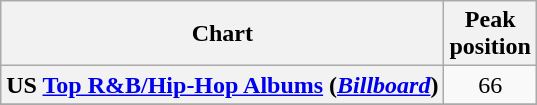<table class="wikitable plainrowheaders sortable" style="text-align:center;" border="1">
<tr>
<th scope="col">Chart</th>
<th scope="col">Peak<br>position</th>
</tr>
<tr>
<th scope="row">US <a href='#'>Top R&B/Hip-Hop Albums</a> (<em><a href='#'>Billboard</a></em>)</th>
<td>66</td>
</tr>
<tr>
</tr>
</table>
